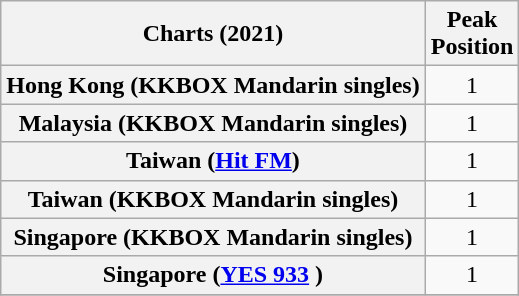<table class="wikitable sortable plainrowheaders" style="text-align:center">
<tr>
<th scope="col">Charts (2021)</th>
<th scope="col">Peak<br>Position</th>
</tr>
<tr>
<th scope="row">Hong Kong (KKBOX Mandarin singles)</th>
<td>1</td>
</tr>
<tr>
<th scope="row">Malaysia (KKBOX Mandarin singles)</th>
<td>1</td>
</tr>
<tr>
<th scope="row">Taiwan (<a href='#'>Hit FM</a>)</th>
<td>1</td>
</tr>
<tr>
<th scope="row">Taiwan (KKBOX Mandarin singles)</th>
<td>1</td>
</tr>
<tr>
<th scope="row">Singapore (KKBOX Mandarin singles)</th>
<td>1</td>
</tr>
<tr>
<th scope="row">Singapore (<a href='#'>YES 933</a> )</th>
<td>1</td>
</tr>
<tr>
</tr>
</table>
